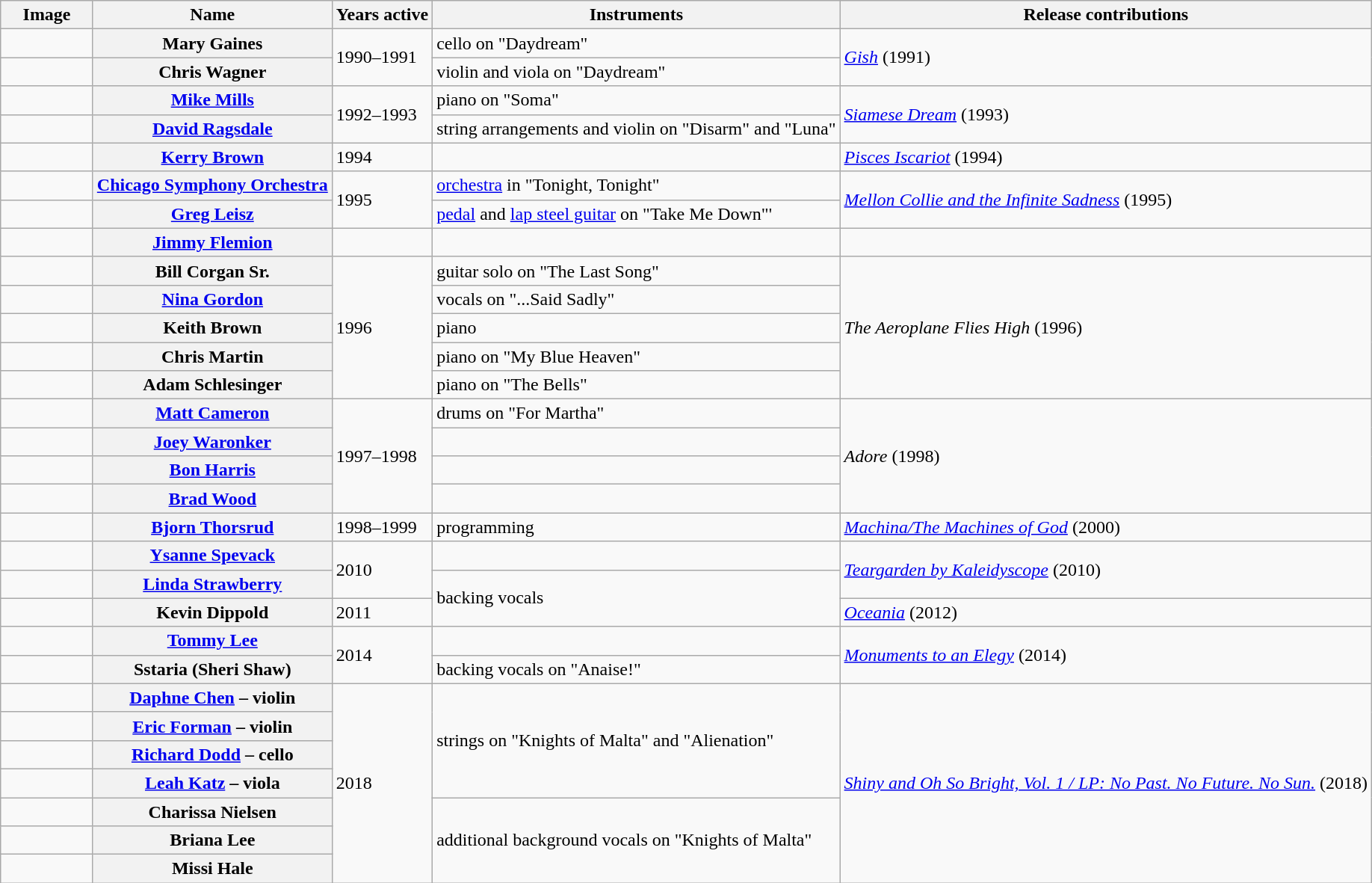<table class="wikitable plainrowheaders sortable">
<tr>
<th scope="col" class="unsortable" style="width: 75px">Image</th>
<th scope="col">Name</th>
<th scope="col">Years active</th>
<th scope="col">Instruments</th>
<th scope="col" class="unsortable">Release contributions</th>
</tr>
<tr>
<td></td>
<th scope="row">Mary Gaines</th>
<td rowspan="2">1990–1991</td>
<td>cello on "Daydream"</td>
<td rowspan="2"><em><a href='#'>Gish</a></em> (1991)</td>
</tr>
<tr>
<td></td>
<th scope="row">Chris Wagner</th>
<td>violin and viola on "Daydream"</td>
</tr>
<tr>
<td></td>
<th scope="row"><a href='#'>Mike Mills</a></th>
<td rowspan="2">1992–1993</td>
<td>piano on "Soma"</td>
<td rowspan="2"><em><a href='#'>Siamese Dream</a></em> (1993)</td>
</tr>
<tr>
<td></td>
<th scope="row"><a href='#'>David Ragsdale</a></th>
<td>string arrangements and violin on "Disarm" and "Luna"</td>
</tr>
<tr>
<td></td>
<th scope="row"><a href='#'>Kerry Brown</a></th>
<td>1994</td>
<td></td>
<td><em><a href='#'>Pisces Iscariot</a></em> (1994)</td>
</tr>
<tr>
<td></td>
<th scope="row"><a href='#'>Chicago Symphony Orchestra</a></th>
<td rowspan="2">1995</td>
<td><a href='#'>orchestra</a> in "Tonight, Tonight"</td>
<td rowspan="2"><em><a href='#'>Mellon Collie and the Infinite Sadness</a></em> (1995)</td>
</tr>
<tr>
<td></td>
<th scope="row"><a href='#'>Greg Leisz</a></th>
<td><a href='#'>pedal</a> and <a href='#'>lap steel guitar</a> on "Take Me Down"'</td>
</tr>
<tr>
<td></td>
<th scope="row"><a href='#'>Jimmy Flemion</a></th>
<td></td>
<td></td>
<td></td>
</tr>
<tr>
<td></td>
<th scope="row">Bill Corgan Sr.</th>
<td rowspan="5">1996</td>
<td>guitar solo on "The Last Song"</td>
<td rowspan="5"><em>The Aeroplane Flies High</em> (1996)</td>
</tr>
<tr>
<td></td>
<th scope="row"><a href='#'>Nina Gordon</a></th>
<td>vocals on "...Said Sadly"</td>
</tr>
<tr>
<td></td>
<th scope="row">Keith Brown</th>
<td>piano</td>
</tr>
<tr>
<td></td>
<th scope="row">Chris Martin</th>
<td>piano on "My Blue Heaven"</td>
</tr>
<tr>
<td></td>
<th scope="row">Adam Schlesinger</th>
<td>piano on "The Bells"</td>
</tr>
<tr>
<td></td>
<th scope="row"><a href='#'>Matt Cameron</a></th>
<td rowspan="4">1997–1998</td>
<td>drums on "For Martha"</td>
<td rowspan="4"><em>Adore</em> (1998)</td>
</tr>
<tr>
<td></td>
<th scope="row"><a href='#'>Joey Waronker</a></th>
<td></td>
</tr>
<tr>
<td></td>
<th scope="row"><a href='#'>Bon Harris</a></th>
<td></td>
</tr>
<tr>
<td></td>
<th scope="row"><a href='#'>Brad Wood</a></th>
<td></td>
</tr>
<tr>
<td></td>
<th scope="row"><a href='#'>Bjorn Thorsrud</a></th>
<td>1998–1999 </td>
<td>programming</td>
<td><em><a href='#'>Machina/The Machines of God</a></em> (2000)</td>
</tr>
<tr>
<td></td>
<th scope="row"><a href='#'>Ysanne Spevack</a></th>
<td rowspan="2">2010</td>
<td></td>
<td rowspan="2"><em><a href='#'>Teargarden by Kaleidyscope</a></em> (2010)</td>
</tr>
<tr>
<td></td>
<th scope="row"><a href='#'>Linda Strawberry</a></th>
<td rowspan="2">backing vocals</td>
</tr>
<tr>
<td></td>
<th scope="row">Kevin Dippold</th>
<td>2011</td>
<td><em><a href='#'>Oceania</a></em> (2012)</td>
</tr>
<tr>
<td></td>
<th scope="row"><a href='#'>Tommy Lee</a></th>
<td rowspan="2">2014</td>
<td></td>
<td rowspan="2"><em><a href='#'>Monuments to an Elegy</a></em> (2014)</td>
</tr>
<tr>
<td></td>
<th scope="row">Sstaria (Sheri Shaw)</th>
<td>backing vocals on "Anaise!"</td>
</tr>
<tr>
<td></td>
<th scope="row"><a href='#'>Daphne Chen</a> – violin</th>
<td rowspan="7">2018</td>
<td rowspan="4">strings on "Knights of Malta" and "Alienation"</td>
<td rowspan="7"><em><a href='#'>Shiny and Oh So Bright, Vol. 1 / LP: No Past. No Future. No Sun.</a></em> (2018)</td>
</tr>
<tr>
<td></td>
<th scope="row"><a href='#'>Eric Forman</a> – violin</th>
</tr>
<tr>
<td></td>
<th scope="row"><a href='#'>Richard Dodd</a> – cello</th>
</tr>
<tr>
<td></td>
<th scope="row"><a href='#'>Leah Katz</a> – viola</th>
</tr>
<tr>
<td></td>
<th scope="row">Charissa Nielsen</th>
<td rowspan="3">additional background vocals on "Knights of Malta"</td>
</tr>
<tr>
<td></td>
<th scope="row">Briana Lee</th>
</tr>
<tr>
<td></td>
<th scope="row">Missi Hale</th>
</tr>
</table>
